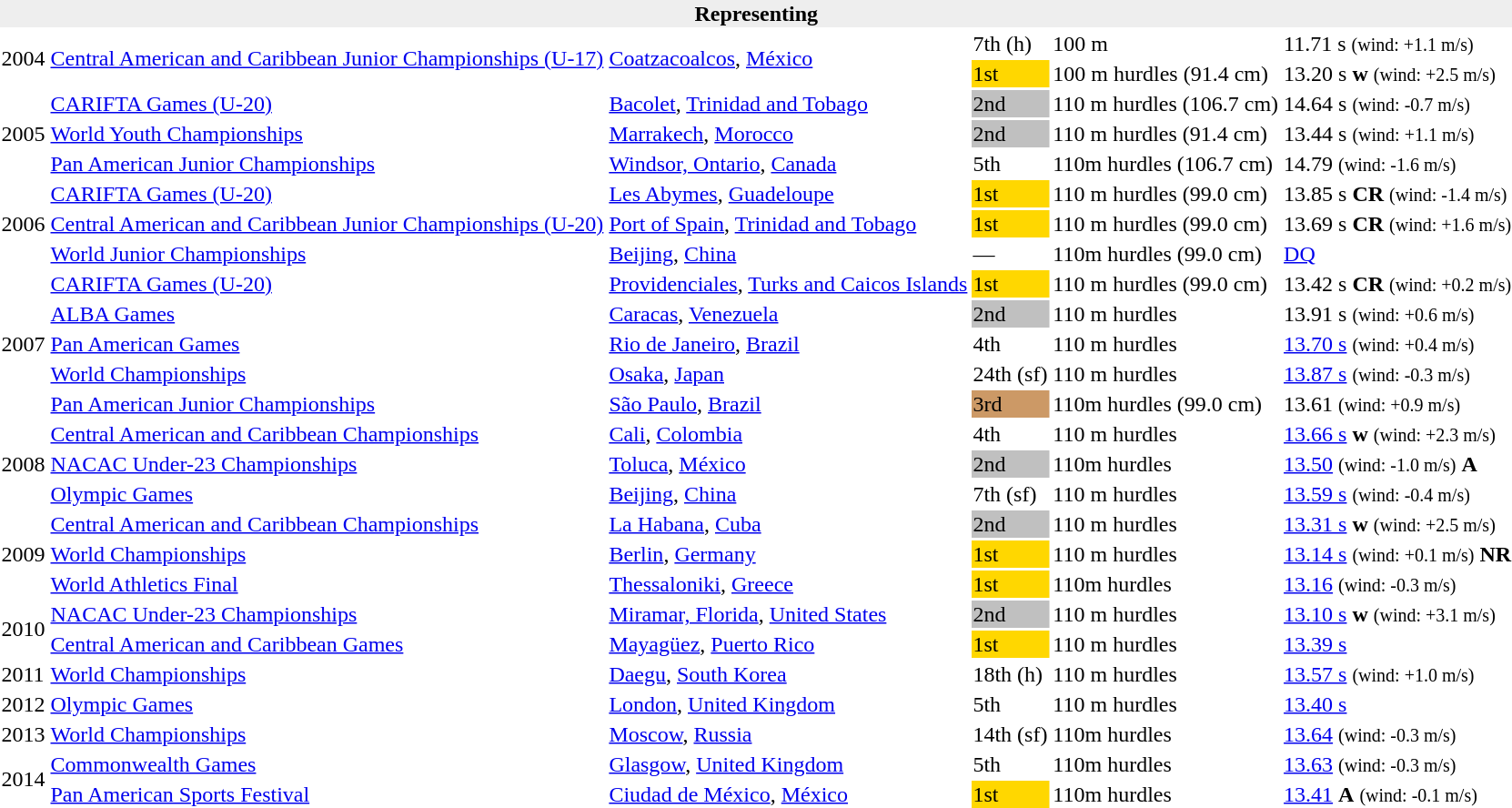<table>
<tr>
<th bgcolor="#eeeeee" colspan="6">Representing </th>
</tr>
<tr>
<td rowspan = "2">2004</td>
<td rowspan = "2"><a href='#'>Central American and Caribbean Junior Championships (U-17)</a></td>
<td rowspan = "2"><a href='#'>Coatzacoalcos</a>, <a href='#'>México</a></td>
<td>7th (h)</td>
<td>100 m</td>
<td>11.71 s <small>(wind: +1.1 m/s)</small></td>
</tr>
<tr>
<td bgcolor=gold>1st</td>
<td>100 m hurdles (91.4 cm)</td>
<td>13.20 s <strong>w</strong> <small>(wind: +2.5 m/s)</small></td>
</tr>
<tr>
<td rowspan = "3">2005</td>
<td><a href='#'>CARIFTA Games (U-20)</a></td>
<td><a href='#'>Bacolet</a>, <a href='#'>Trinidad and Tobago</a></td>
<td bgcolor=silver>2nd</td>
<td>110 m hurdles (106.7 cm)</td>
<td>14.64 s <small>(wind: -0.7 m/s)</small></td>
</tr>
<tr>
<td><a href='#'>World Youth Championships</a></td>
<td><a href='#'>Marrakech</a>, <a href='#'>Morocco</a></td>
<td bgcolor=silver>2nd</td>
<td>110 m hurdles (91.4 cm)</td>
<td>13.44 s <small>(wind: +1.1 m/s)</small></td>
</tr>
<tr>
<td><a href='#'>Pan American Junior Championships</a></td>
<td><a href='#'>Windsor, Ontario</a>, <a href='#'>Canada</a></td>
<td>5th</td>
<td>110m hurdles (106.7 cm)</td>
<td>14.79 <small>(wind: -1.6 m/s)</small></td>
</tr>
<tr>
<td rowspan = "3">2006</td>
<td><a href='#'>CARIFTA Games (U-20)</a></td>
<td><a href='#'>Les Abymes</a>, <a href='#'>Guadeloupe</a></td>
<td bgcolor=gold>1st</td>
<td>110 m hurdles (99.0 cm)</td>
<td>13.85 s <strong>CR</strong> <small>(wind: -1.4 m/s)</small></td>
</tr>
<tr>
<td><a href='#'>Central American and Caribbean Junior Championships (U-20)</a></td>
<td><a href='#'>Port of Spain</a>, <a href='#'>Trinidad and Tobago</a></td>
<td bgcolor=gold>1st</td>
<td>110 m hurdles (99.0 cm)</td>
<td>13.69 s <strong>CR</strong> <small>(wind: +1.6 m/s)</small></td>
</tr>
<tr>
<td><a href='#'>World Junior Championships</a></td>
<td><a href='#'>Beijing</a>, <a href='#'>China</a></td>
<td>—</td>
<td>110m hurdles (99.0 cm)</td>
<td><a href='#'>DQ</a></td>
</tr>
<tr>
<td rowspan=5>2007</td>
<td><a href='#'>CARIFTA Games (U-20)</a></td>
<td><a href='#'>Providenciales</a>, <a href='#'>Turks and Caicos Islands</a></td>
<td bgcolor=gold>1st</td>
<td>110 m hurdles (99.0 cm)</td>
<td>13.42 s <strong>CR</strong> <small>(wind: +0.2 m/s)</small></td>
</tr>
<tr>
<td><a href='#'>ALBA Games</a></td>
<td><a href='#'>Caracas</a>, <a href='#'>Venezuela</a></td>
<td bgcolor=silver>2nd</td>
<td>110 m hurdles</td>
<td>13.91 s <small>(wind: +0.6 m/s)</small></td>
</tr>
<tr>
<td><a href='#'>Pan American Games</a></td>
<td><a href='#'>Rio de Janeiro</a>, <a href='#'>Brazil</a></td>
<td>4th</td>
<td>110 m hurdles</td>
<td><a href='#'>13.70 s</a> <small>(wind: +0.4 m/s)</small></td>
</tr>
<tr>
<td><a href='#'>World Championships</a></td>
<td><a href='#'>Osaka</a>, <a href='#'>Japan</a></td>
<td>24th (sf)</td>
<td>110 m hurdles</td>
<td><a href='#'>13.87 s</a> <small>(wind: -0.3 m/s)</small></td>
</tr>
<tr>
<td><a href='#'>Pan American Junior Championships</a></td>
<td><a href='#'>São Paulo</a>, <a href='#'>Brazil</a></td>
<td bgcolor="cc9966">3rd</td>
<td>110m hurdles (99.0 cm)</td>
<td>13.61 <small>(wind: +0.9 m/s)</small></td>
</tr>
<tr>
<td rowspan=3>2008</td>
<td><a href='#'>Central American and Caribbean Championships</a></td>
<td><a href='#'>Cali</a>, <a href='#'>Colombia</a></td>
<td>4th</td>
<td>110 m hurdles</td>
<td><a href='#'>13.66 s</a> <strong>w</strong> <small>(wind: +2.3 m/s)</small></td>
</tr>
<tr>
<td><a href='#'>NACAC Under-23 Championships</a></td>
<td><a href='#'>Toluca</a>, <a href='#'>México</a></td>
<td bgcolor=silver>2nd</td>
<td>110m hurdles</td>
<td><a href='#'>13.50</a> <small>(wind: -1.0 m/s)</small> <strong>A</strong></td>
</tr>
<tr>
<td><a href='#'>Olympic Games</a></td>
<td><a href='#'>Beijing</a>, <a href='#'>China</a></td>
<td>7th (sf)</td>
<td>110 m hurdles</td>
<td><a href='#'>13.59 s</a> <small>(wind: -0.4 m/s)</small></td>
</tr>
<tr>
<td rowspan=3>2009</td>
<td><a href='#'>Central American and Caribbean Championships</a></td>
<td><a href='#'>La Habana</a>, <a href='#'>Cuba</a></td>
<td bgcolor="silver">2nd</td>
<td>110 m hurdles</td>
<td><a href='#'>13.31 s</a> <strong>w</strong> <small>(wind: +2.5 m/s)</small></td>
</tr>
<tr>
<td><a href='#'>World Championships</a></td>
<td><a href='#'>Berlin</a>, <a href='#'>Germany</a></td>
<td bgcolor="gold">1st</td>
<td>110 m hurdles</td>
<td><a href='#'>13.14 s</a> <small>(wind: +0.1 m/s)</small> <strong>NR</strong></td>
</tr>
<tr>
<td><a href='#'>World Athletics Final</a></td>
<td><a href='#'>Thessaloniki</a>, <a href='#'>Greece</a></td>
<td bgcolor=gold>1st</td>
<td>110m hurdles</td>
<td><a href='#'>13.16</a> <small>(wind: -0.3 m/s)</small></td>
</tr>
<tr>
<td rowspan=2>2010</td>
<td><a href='#'>NACAC Under-23 Championships</a></td>
<td><a href='#'>Miramar, Florida</a>, <a href='#'>United States</a></td>
<td bgcolor=silver>2nd</td>
<td>110 m hurdles</td>
<td><a href='#'>13.10 s</a> <strong>w</strong> <small>(wind: +3.1 m/s)</small></td>
</tr>
<tr>
<td><a href='#'>Central American and Caribbean Games</a></td>
<td><a href='#'>Mayagüez</a>, <a href='#'>Puerto Rico</a></td>
<td bgcolor="gold">1st</td>
<td>110 m hurdles</td>
<td><a href='#'>13.39 s</a></td>
</tr>
<tr>
<td>2011</td>
<td><a href='#'>World Championships</a></td>
<td><a href='#'>Daegu</a>, <a href='#'>South Korea</a></td>
<td>18th (h)</td>
<td>110 m hurdles</td>
<td><a href='#'>13.57 s</a> <small>(wind: +1.0 m/s)</small></td>
</tr>
<tr>
<td>2012</td>
<td><a href='#'>Olympic Games</a></td>
<td><a href='#'>London</a>, <a href='#'>United Kingdom</a></td>
<td>5th</td>
<td>110 m hurdles</td>
<td><a href='#'>13.40 s</a></td>
</tr>
<tr>
<td>2013</td>
<td><a href='#'>World Championships</a></td>
<td><a href='#'>Moscow</a>, <a href='#'>Russia</a></td>
<td>14th (sf)</td>
<td>110m hurdles</td>
<td><a href='#'>13.64</a> <small>(wind: -0.3 m/s)</small></td>
</tr>
<tr>
<td rowspan=2>2014</td>
<td><a href='#'>Commonwealth Games</a></td>
<td><a href='#'>Glasgow</a>, <a href='#'>United Kingdom</a></td>
<td>5th</td>
<td>110m hurdles</td>
<td><a href='#'>13.63</a> <small>(wind: -0.3 m/s)</small></td>
</tr>
<tr>
<td><a href='#'>Pan American Sports Festival</a></td>
<td><a href='#'>Ciudad de México</a>, <a href='#'>México</a></td>
<td bgcolor=gold>1st</td>
<td>110m hurdles</td>
<td><a href='#'>13.41</a>  <strong>A</strong> <small>(wind: -0.1 m/s)</small></td>
</tr>
</table>
